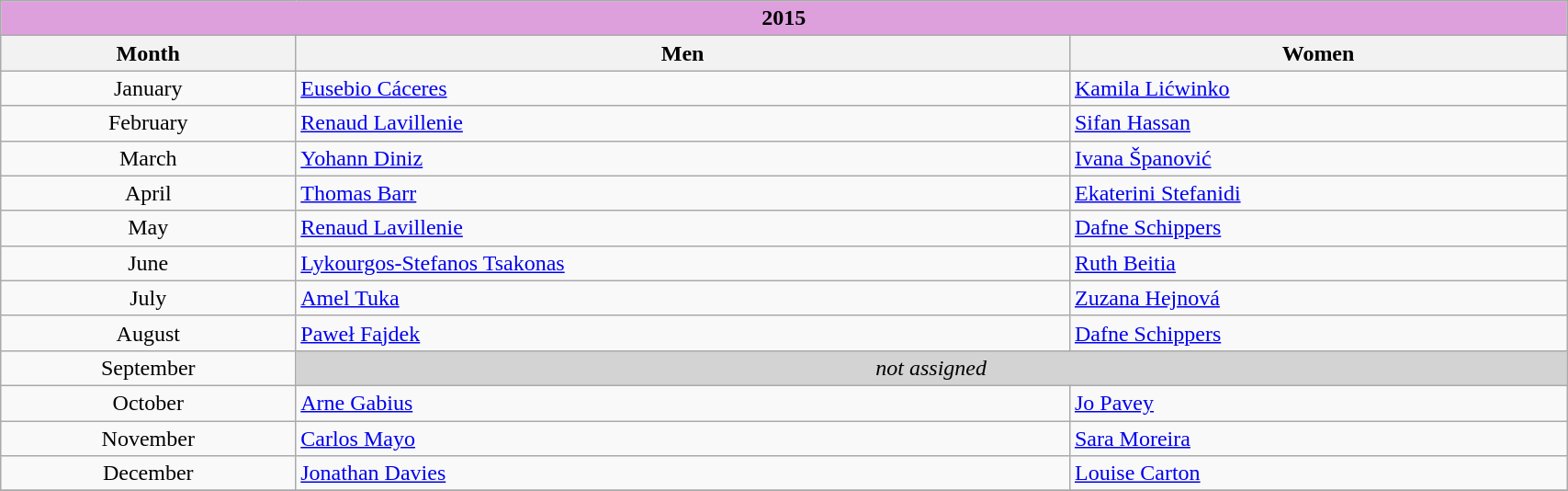<table class="wikitable" width=90% style="font-size:100%; text-align:left;">
<tr>
<td colspan=3 bgcolor=plum align=center><strong>2015</strong></td>
</tr>
<tr>
<th>Month</th>
<th>Men</th>
<th>Women</th>
</tr>
<tr>
<td align=center>January</td>
<td> <a href='#'>Eusebio Cáceres</a></td>
<td> <a href='#'>Kamila Lićwinko</a></td>
</tr>
<tr>
<td align=center>February</td>
<td> <a href='#'>Renaud Lavillenie</a></td>
<td> <a href='#'>Sifan Hassan</a></td>
</tr>
<tr>
<td align=center>March</td>
<td> <a href='#'>Yohann Diniz</a></td>
<td> <a href='#'>Ivana Španović</a></td>
</tr>
<tr>
<td align=center>April</td>
<td> <a href='#'>Thomas Barr</a></td>
<td> <a href='#'>Ekaterini Stefanidi</a></td>
</tr>
<tr>
<td align=center>May</td>
<td> <a href='#'>Renaud Lavillenie</a></td>
<td> <a href='#'>Dafne Schippers</a></td>
</tr>
<tr>
<td align=center>June</td>
<td> <a href='#'>Lykourgos-Stefanos Tsakonas</a></td>
<td> <a href='#'>Ruth Beitia</a></td>
</tr>
<tr>
<td align=center>July</td>
<td> <a href='#'>Amel Tuka</a></td>
<td> <a href='#'>Zuzana Hejnová</a></td>
</tr>
<tr>
<td align=center>August</td>
<td> <a href='#'>Paweł Fajdek</a></td>
<td> <a href='#'>Dafne Schippers</a></td>
</tr>
<tr>
<td align=center>September</td>
<td colspan=2 bgcolor=lightgrey align=center><em>not assigned</em></td>
</tr>
<tr>
<td align=center>October</td>
<td> <a href='#'>Arne Gabius</a></td>
<td> <a href='#'>Jo Pavey</a></td>
</tr>
<tr>
<td align=center>November</td>
<td> <a href='#'>Carlos Mayo</a></td>
<td> <a href='#'>Sara Moreira</a></td>
</tr>
<tr>
<td align=center>December</td>
<td> <a href='#'>Jonathan Davies</a></td>
<td> <a href='#'>Louise Carton</a></td>
</tr>
<tr>
</tr>
</table>
